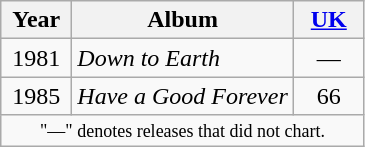<table class="wikitable">
<tr>
<th align="center" valign="top" width="40">Year</th>
<th align="left" valign="top">Album</th>
<th align="center" valign="top" width="40"><a href='#'>UK</a><br></th>
</tr>
<tr>
<td align="center" valign="top">1981</td>
<td align="left" valign="top"><em>Down to Earth</em></td>
<td align="center" valign="top">—</td>
</tr>
<tr>
<td align="center" valign="top">1985</td>
<td align="left" valign="top"><em>Have a Good Forever</em></td>
<td align="center" valign="top">66</td>
</tr>
<tr>
<td colspan="7" style="text-align:center; font-size:9pt;">"—" denotes releases that did not chart.</td>
</tr>
</table>
